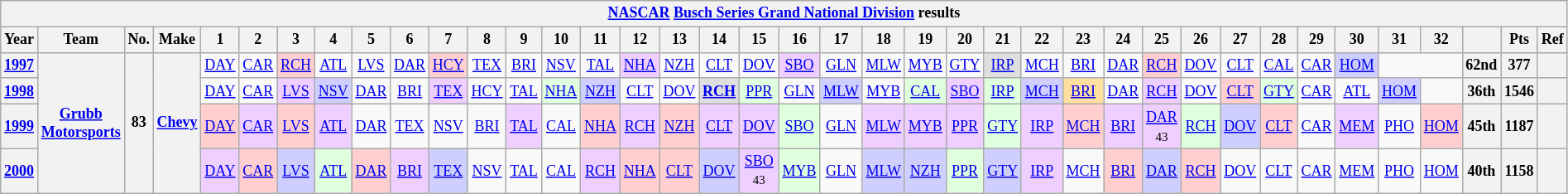<table class="wikitable" style="text-align:center; font-size:75%">
<tr>
<th colspan=42><a href='#'>NASCAR</a> <a href='#'>Busch Series Grand National Division</a> results</th>
</tr>
<tr>
<th>Year</th>
<th>Team</th>
<th>No.</th>
<th>Make</th>
<th>1</th>
<th>2</th>
<th>3</th>
<th>4</th>
<th>5</th>
<th>6</th>
<th>7</th>
<th>8</th>
<th>9</th>
<th>10</th>
<th>11</th>
<th>12</th>
<th>13</th>
<th>14</th>
<th>15</th>
<th>16</th>
<th>17</th>
<th>18</th>
<th>19</th>
<th>20</th>
<th>21</th>
<th>22</th>
<th>23</th>
<th>24</th>
<th>25</th>
<th>26</th>
<th>27</th>
<th>28</th>
<th>29</th>
<th>30</th>
<th>31</th>
<th>32</th>
<th></th>
<th>Pts</th>
<th>Ref</th>
</tr>
<tr>
<th><a href='#'>1997</a></th>
<th rowspan=4><a href='#'>Grubb Motorsports</a></th>
<th rowspan=4>83</th>
<th rowspan=4><a href='#'>Chevy</a></th>
<td><a href='#'>DAY</a></td>
<td><a href='#'>CAR</a></td>
<td style="background:#FFCFCF;"><a href='#'>RCH</a><br></td>
<td><a href='#'>ATL</a></td>
<td><a href='#'>LVS</a></td>
<td><a href='#'>DAR</a></td>
<td style="background:#FFCFCF;"><a href='#'>HCY</a><br></td>
<td><a href='#'>TEX</a></td>
<td><a href='#'>BRI</a></td>
<td><a href='#'>NSV</a></td>
<td><a href='#'>TAL</a></td>
<td style="background:#EFCFFF;"><a href='#'>NHA</a><br></td>
<td><a href='#'>NZH</a></td>
<td><a href='#'>CLT</a></td>
<td><a href='#'>DOV</a></td>
<td style="background:#EFCFFF;"><a href='#'>SBO</a><br></td>
<td><a href='#'>GLN</a></td>
<td><a href='#'>MLW</a></td>
<td><a href='#'>MYB</a></td>
<td><a href='#'>GTY</a></td>
<td style="background:#DFDFDF;"><a href='#'>IRP</a><br></td>
<td><a href='#'>MCH</a></td>
<td><a href='#'>BRI</a></td>
<td><a href='#'>DAR</a></td>
<td style="background:#FFCFCF;"><a href='#'>RCH</a><br></td>
<td><a href='#'>DOV</a></td>
<td><a href='#'>CLT</a></td>
<td><a href='#'>CAL</a></td>
<td><a href='#'>CAR</a></td>
<td style="background:#CFCFFF;"><a href='#'>HOM</a><br></td>
<td colspan=2></td>
<th>62nd</th>
<th>377</th>
<th></th>
</tr>
<tr>
<th><a href='#'>1998</a></th>
<td><a href='#'>DAY</a></td>
<td><a href='#'>CAR</a></td>
<td style="background:#EFCFFF;"><a href='#'>LVS</a><br></td>
<td style="background:#CFCFFF;"><a href='#'>NSV</a><br></td>
<td><a href='#'>DAR</a></td>
<td><a href='#'>BRI</a></td>
<td style="background:#EFCFFF;"><a href='#'>TEX</a><br></td>
<td><a href='#'>HCY</a></td>
<td><a href='#'>TAL</a></td>
<td style="background:#DFFFDF;"><a href='#'>NHA</a><br></td>
<td style="background:#CFCFFF;"><a href='#'>NZH</a><br></td>
<td><a href='#'>CLT</a></td>
<td><a href='#'>DOV</a></td>
<td style="background:#DFDFDF;"><strong><a href='#'>RCH</a></strong><br></td>
<td style="background:#DFFFDF;"><a href='#'>PPR</a><br></td>
<td><a href='#'>GLN</a></td>
<td style="background:#CFCFFF;"><a href='#'>MLW</a><br></td>
<td><a href='#'>MYB</a></td>
<td style="background:#DFFFDF;"><a href='#'>CAL</a><br></td>
<td style="background:#EFCFFF;"><a href='#'>SBO</a><br></td>
<td style="background:#DFFFDF;"><a href='#'>IRP</a><br></td>
<td style="background:#CFCFFF;"><a href='#'>MCH</a><br></td>
<td style="background:#FFDF9F;"><a href='#'>BRI</a><br></td>
<td><a href='#'>DAR</a></td>
<td style="background:#EFCFFF;"><a href='#'>RCH</a><br></td>
<td><a href='#'>DOV</a></td>
<td style="background:#FFCFCF;"><a href='#'>CLT</a><br></td>
<td style="background:#DFFFDF;"><a href='#'>GTY</a><br></td>
<td><a href='#'>CAR</a></td>
<td><a href='#'>ATL</a></td>
<td style="background:#CFCFFF;"><a href='#'>HOM</a><br></td>
<td></td>
<th>36th</th>
<th>1546</th>
<th></th>
</tr>
<tr>
<th><a href='#'>1999</a></th>
<td style="background:#FFCFCF;"><a href='#'>DAY</a><br></td>
<td style="background:#EFCFFF;"><a href='#'>CAR</a><br></td>
<td style="background:#FFCFCF;"><a href='#'>LVS</a><br></td>
<td style="background:#EFCFFF;"><a href='#'>ATL</a><br></td>
<td><a href='#'>DAR</a></td>
<td><a href='#'>TEX</a></td>
<td><a href='#'>NSV</a></td>
<td><a href='#'>BRI</a></td>
<td style="background:#EFCFFF;"><a href='#'>TAL</a><br></td>
<td><a href='#'>CAL</a></td>
<td style="background:#FFCFCF;"><a href='#'>NHA</a><br></td>
<td style="background:#EFCFFF;"><a href='#'>RCH</a><br></td>
<td style="background:#FFCFCF;"><a href='#'>NZH</a><br></td>
<td style="background:#EFCFFF;"><a href='#'>CLT</a><br></td>
<td style="background:#EFCFFF;"><a href='#'>DOV</a><br></td>
<td style="background:#DFFFDF;"><a href='#'>SBO</a><br></td>
<td><a href='#'>GLN</a></td>
<td style="background:#EFCFFF;"><a href='#'>MLW</a><br></td>
<td style="background:#EFCFFF;"><a href='#'>MYB</a><br></td>
<td style="background:#EFCFFF;"><a href='#'>PPR</a><br></td>
<td style="background:#DFFFDF;"><a href='#'>GTY</a><br></td>
<td style="background:#EFCFFF;"><a href='#'>IRP</a><br></td>
<td style="background:#FFCFCF;"><a href='#'>MCH</a><br></td>
<td style="background:#EFCFFF;"><a href='#'>BRI</a><br></td>
<td style="background:#EFCFFF;"><a href='#'>DAR</a><br><small>43</small></td>
<td style="background:#DFFFDF;"><a href='#'>RCH</a><br></td>
<td style="background:#CFCFFF;"><a href='#'>DOV</a><br></td>
<td style="background:#FFCFCF;"><a href='#'>CLT</a><br></td>
<td><a href='#'>CAR</a></td>
<td style="background:#EFCFFF;"><a href='#'>MEM</a><br></td>
<td><a href='#'>PHO</a></td>
<td style="background:#FFCFCF;"><a href='#'>HOM</a><br></td>
<th>45th</th>
<th>1187</th>
<th></th>
</tr>
<tr>
<th><a href='#'>2000</a></th>
<td style="background:#EFCFFF;"><a href='#'>DAY</a><br></td>
<td style="background:#FFCFCF;"><a href='#'>CAR</a><br></td>
<td style="background:#CFCFFF;"><a href='#'>LVS</a><br></td>
<td style="background:#DFFFDF;"><a href='#'>ATL</a><br></td>
<td style="background:#FFCFCF;"><a href='#'>DAR</a><br></td>
<td style="background:#EFCFFF;"><a href='#'>BRI</a><br></td>
<td style="background:#CFCFFF;"><a href='#'>TEX</a><br></td>
<td><a href='#'>NSV</a></td>
<td><a href='#'>TAL</a></td>
<td><a href='#'>CAL</a></td>
<td style="background:#EFCFFF;"><a href='#'>RCH</a><br></td>
<td style="background:#FFCFCF;"><a href='#'>NHA</a><br></td>
<td style="background:#FFCFCF;"><a href='#'>CLT</a><br></td>
<td style="background:#CFCFFF;"><a href='#'>DOV</a><br></td>
<td style="background:#EFCFFF;"><a href='#'>SBO</a><br><small>43</small></td>
<td style="background:#DFFFDF;"><a href='#'>MYB</a><br></td>
<td><a href='#'>GLN</a></td>
<td style="background:#CFCFFF;"><a href='#'>MLW</a><br></td>
<td style="background:#CFCFFF;"><a href='#'>NZH</a><br></td>
<td style="background:#DFFFDF;"><a href='#'>PPR</a><br></td>
<td style="background:#CFCFFF;"><a href='#'>GTY</a><br></td>
<td style="background:#EFCFFF;"><a href='#'>IRP</a><br></td>
<td><a href='#'>MCH</a></td>
<td style="background:#FFCFCF;"><a href='#'>BRI</a><br></td>
<td style="background:#CFCFFF;"><a href='#'>DAR</a><br></td>
<td style="background:#FFCFCF;"><a href='#'>RCH</a><br></td>
<td><a href='#'>DOV</a></td>
<td><a href='#'>CLT</a></td>
<td><a href='#'>CAR</a></td>
<td><a href='#'>MEM</a></td>
<td><a href='#'>PHO</a></td>
<td><a href='#'>HOM</a></td>
<th>40th</th>
<th>1158</th>
<th></th>
</tr>
</table>
